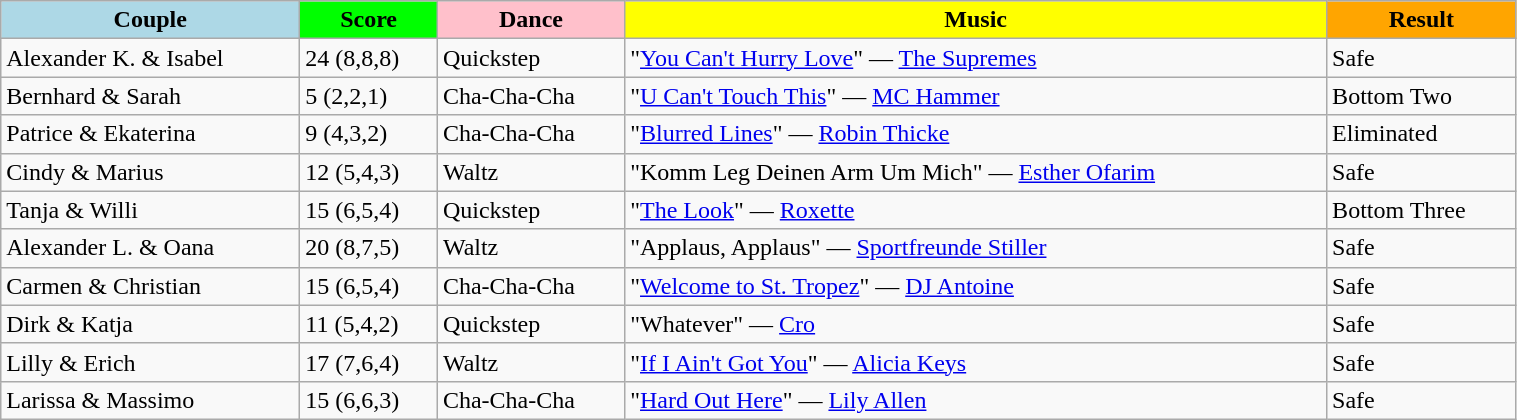<table class="wikitable" style="width:80%;">
<tr>
<th style="background:lightblue;">Couple</th>
<th style="background:lime;">Score</th>
<th style="background:pink;">Dance</th>
<th style="background:yellow;">Music</th>
<th style="background:orange;">Result</th>
</tr>
<tr>
<td>Alexander K. & Isabel</td>
<td>24 (8,8,8)</td>
<td>Quickstep</td>
<td>"<a href='#'>You Can't Hurry Love</a>" — <a href='#'>The Supremes</a></td>
<td>Safe</td>
</tr>
<tr>
<td>Bernhard & Sarah</td>
<td>5 (2,2,1)</td>
<td>Cha-Cha-Cha</td>
<td>"<a href='#'>U Can't Touch This</a>" — <a href='#'>MC Hammer</a></td>
<td>Bottom Two</td>
</tr>
<tr>
<td>Patrice & Ekaterina</td>
<td>9 (4,3,2)</td>
<td>Cha-Cha-Cha</td>
<td>"<a href='#'>Blurred Lines</a>" — <a href='#'>Robin Thicke</a></td>
<td>Eliminated</td>
</tr>
<tr>
<td>Cindy & Marius</td>
<td>12 (5,4,3)</td>
<td>Waltz</td>
<td>"Komm Leg Deinen Arm Um Mich" — <a href='#'>Esther Ofarim</a></td>
<td>Safe</td>
</tr>
<tr>
<td>Tanja & Willi</td>
<td>15 (6,5,4)</td>
<td>Quickstep</td>
<td>"<a href='#'>The Look</a>" — <a href='#'>Roxette</a></td>
<td>Bottom Three</td>
</tr>
<tr>
<td>Alexander L. & Oana</td>
<td>20 (8,7,5)</td>
<td>Waltz</td>
<td>"Applaus, Applaus" — <a href='#'>Sportfreunde Stiller</a></td>
<td>Safe</td>
</tr>
<tr>
<td>Carmen & Christian</td>
<td>15 (6,5,4)</td>
<td>Cha-Cha-Cha</td>
<td>"<a href='#'>Welcome to St. Tropez</a>" — <a href='#'>DJ Antoine</a></td>
<td>Safe</td>
</tr>
<tr>
<td>Dirk & Katja</td>
<td>11 (5,4,2)</td>
<td>Quickstep</td>
<td>"Whatever" — <a href='#'>Cro</a></td>
<td>Safe</td>
</tr>
<tr>
<td>Lilly & Erich</td>
<td>17 (7,6,4)</td>
<td>Waltz</td>
<td>"<a href='#'>If I Ain't Got You</a>" — <a href='#'>Alicia Keys</a></td>
<td>Safe</td>
</tr>
<tr>
<td>Larissa & Massimo</td>
<td>15 (6,6,3)</td>
<td>Cha-Cha-Cha</td>
<td>"<a href='#'>Hard Out Here</a>" — <a href='#'>Lily Allen</a></td>
<td>Safe</td>
</tr>
</table>
